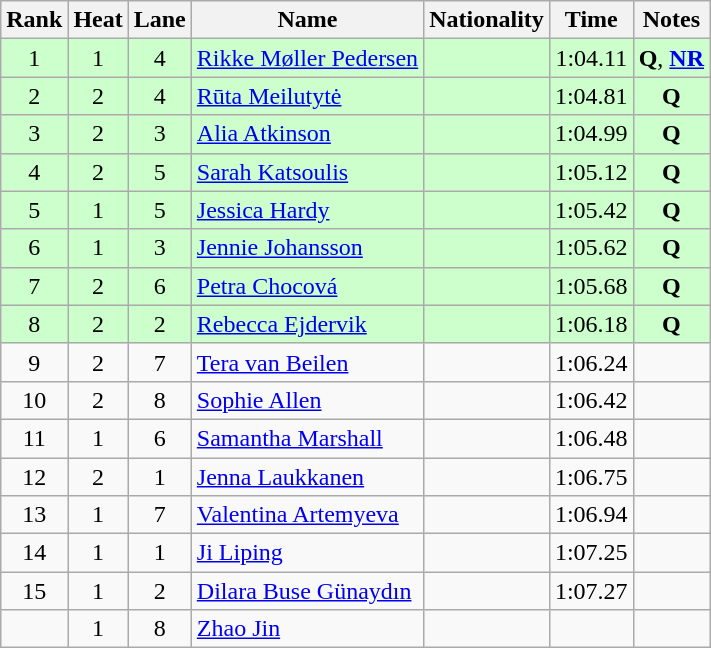<table class="wikitable sortable" style="text-align:center">
<tr>
<th>Rank</th>
<th>Heat</th>
<th>Lane</th>
<th>Name</th>
<th>Nationality</th>
<th>Time</th>
<th>Notes</th>
</tr>
<tr bgcolor=ccffcc>
<td>1</td>
<td>1</td>
<td>4</td>
<td align=left><a href='#'>Rikke Møller Pedersen</a></td>
<td align=left></td>
<td>1:04.11</td>
<td><strong>Q</strong>, <strong><a href='#'>NR</a></strong></td>
</tr>
<tr bgcolor=ccffcc>
<td>2</td>
<td>2</td>
<td>4</td>
<td align=left><a href='#'>Rūta Meilutytė</a></td>
<td align=left></td>
<td>1:04.81</td>
<td><strong>Q</strong></td>
</tr>
<tr bgcolor=ccffcc>
<td>3</td>
<td>2</td>
<td>3</td>
<td align=left><a href='#'>Alia Atkinson</a></td>
<td align=left></td>
<td>1:04.99</td>
<td><strong>Q</strong></td>
</tr>
<tr bgcolor=ccffcc>
<td>4</td>
<td>2</td>
<td>5</td>
<td align=left><a href='#'>Sarah Katsoulis</a></td>
<td align=left></td>
<td>1:05.12</td>
<td><strong>Q</strong></td>
</tr>
<tr bgcolor=ccffcc>
<td>5</td>
<td>1</td>
<td>5</td>
<td align=left><a href='#'>Jessica Hardy</a></td>
<td align=left></td>
<td>1:05.42</td>
<td><strong>Q</strong></td>
</tr>
<tr bgcolor=ccffcc>
<td>6</td>
<td>1</td>
<td>3</td>
<td align=left><a href='#'>Jennie Johansson</a></td>
<td align=left></td>
<td>1:05.62</td>
<td><strong>Q</strong></td>
</tr>
<tr bgcolor=ccffcc>
<td>7</td>
<td>2</td>
<td>6</td>
<td align=left><a href='#'>Petra Chocová</a></td>
<td align=left></td>
<td>1:05.68</td>
<td><strong>Q</strong></td>
</tr>
<tr bgcolor=ccffcc>
<td>8</td>
<td>2</td>
<td>2</td>
<td align=left><a href='#'>Rebecca Ejdervik</a></td>
<td align=left></td>
<td>1:06.18</td>
<td><strong>Q</strong></td>
</tr>
<tr>
<td>9</td>
<td>2</td>
<td>7</td>
<td align=left><a href='#'>Tera van Beilen</a></td>
<td align=left></td>
<td>1:06.24</td>
<td></td>
</tr>
<tr>
<td>10</td>
<td>2</td>
<td>8</td>
<td align=left><a href='#'>Sophie Allen</a></td>
<td align=left></td>
<td>1:06.42</td>
<td></td>
</tr>
<tr>
<td>11</td>
<td>1</td>
<td>6</td>
<td align=left><a href='#'>Samantha Marshall</a></td>
<td align=left></td>
<td>1:06.48</td>
<td></td>
</tr>
<tr>
<td>12</td>
<td>2</td>
<td>1</td>
<td align=left><a href='#'>Jenna Laukkanen</a></td>
<td align=left></td>
<td>1:06.75</td>
<td></td>
</tr>
<tr>
<td>13</td>
<td>1</td>
<td>7</td>
<td align=left><a href='#'>Valentina Artemyeva</a></td>
<td align=left></td>
<td>1:06.94</td>
<td></td>
</tr>
<tr>
<td>14</td>
<td>1</td>
<td>1</td>
<td align=left><a href='#'>Ji Liping</a></td>
<td align=left></td>
<td>1:07.25</td>
<td></td>
</tr>
<tr>
<td>15</td>
<td>1</td>
<td>2</td>
<td align=left><a href='#'>Dilara Buse Günaydın</a></td>
<td align=left></td>
<td>1:07.27</td>
<td></td>
</tr>
<tr>
<td></td>
<td>1</td>
<td>8</td>
<td align=left><a href='#'>Zhao Jin</a></td>
<td align=left></td>
<td></td>
<td></td>
</tr>
</table>
